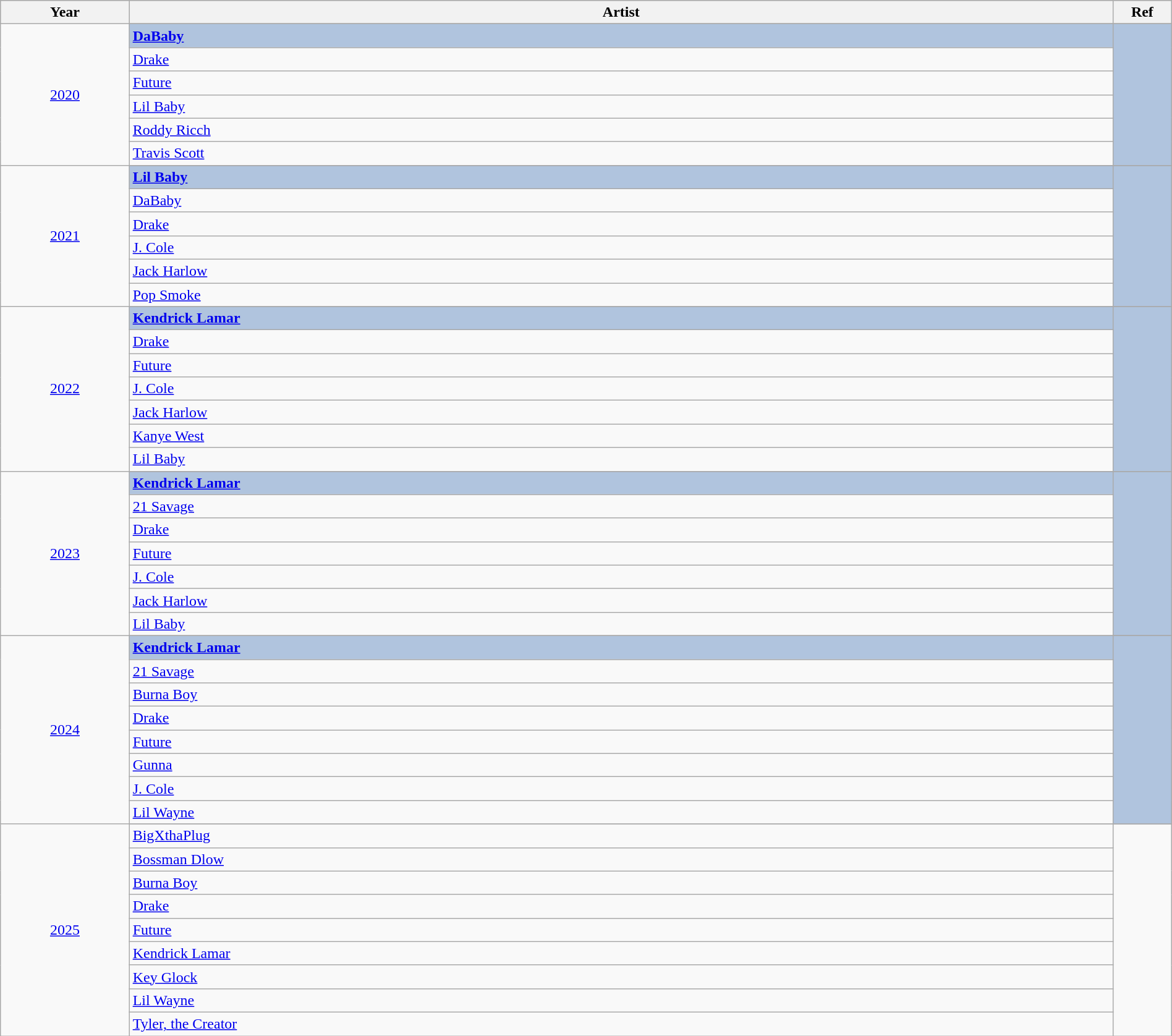<table class="wikitable" style="width:100%;">
<tr style="background:#bebebe;">
<th style="width:11%;">Year</th>
<th style="width:84%;">Artist</th>
<th style="width:5%;">Ref</th>
</tr>
<tr>
<td rowspan="7" align="center"><a href='#'>2020</a></td>
</tr>
<tr style="background:#B0C4DE">
<td><strong><a href='#'>DaBaby</a></strong></td>
<td rowspan="6" align="center"></td>
</tr>
<tr>
<td><a href='#'>Drake</a></td>
</tr>
<tr>
<td><a href='#'>Future</a></td>
</tr>
<tr>
<td><a href='#'>Lil Baby</a></td>
</tr>
<tr>
<td><a href='#'>Roddy Ricch</a></td>
</tr>
<tr>
<td><a href='#'>Travis Scott</a></td>
</tr>
<tr>
<td rowspan="7" align="center"><a href='#'>2021</a></td>
</tr>
<tr style="background:#B0C4DE">
<td><strong><a href='#'>Lil Baby</a></strong></td>
<td rowspan="6" align="center"></td>
</tr>
<tr>
<td><a href='#'>DaBaby</a></td>
</tr>
<tr>
<td><a href='#'>Drake</a></td>
</tr>
<tr>
<td><a href='#'>J. Cole</a></td>
</tr>
<tr>
<td><a href='#'>Jack Harlow</a></td>
</tr>
<tr>
<td><a href='#'>Pop Smoke</a></td>
</tr>
<tr>
<td rowspan="8" align="center"><a href='#'>2022</a></td>
</tr>
<tr style="background:#B0C4DE">
<td><strong><a href='#'>Kendrick Lamar</a></strong></td>
<td rowspan="7" align="center"></td>
</tr>
<tr>
<td><a href='#'>Drake</a></td>
</tr>
<tr>
<td><a href='#'>Future</a></td>
</tr>
<tr>
<td><a href='#'>J. Cole</a></td>
</tr>
<tr>
<td><a href='#'>Jack Harlow</a></td>
</tr>
<tr>
<td><a href='#'>Kanye West</a></td>
</tr>
<tr>
<td><a href='#'>Lil Baby</a></td>
</tr>
<tr>
<td rowspan="8" align="center"><a href='#'>2023</a></td>
</tr>
<tr style="background:#B0C4DE">
<td><strong><a href='#'>Kendrick Lamar</a></strong></td>
<td rowspan="7" align="center"></td>
</tr>
<tr>
<td><a href='#'>21 Savage</a></td>
</tr>
<tr>
<td><a href='#'>Drake</a></td>
</tr>
<tr>
<td><a href='#'>Future</a></td>
</tr>
<tr>
<td><a href='#'>J. Cole</a></td>
</tr>
<tr>
<td><a href='#'>Jack Harlow</a></td>
</tr>
<tr>
<td><a href='#'>Lil Baby</a></td>
</tr>
<tr>
<td rowspan="9" align="center"><a href='#'>2024</a></td>
</tr>
<tr style="background:#B0C4DE">
<td><strong><a href='#'>Kendrick Lamar</a></strong></td>
<td rowspan="8" align="center"></td>
</tr>
<tr>
<td><a href='#'>21 Savage</a></td>
</tr>
<tr>
<td><a href='#'>Burna Boy</a></td>
</tr>
<tr>
<td><a href='#'>Drake</a></td>
</tr>
<tr>
<td><a href='#'>Future</a></td>
</tr>
<tr>
<td><a href='#'>Gunna</a></td>
</tr>
<tr>
<td><a href='#'>J. Cole</a></td>
</tr>
<tr>
<td><a href='#'>Lil Wayne</a></td>
</tr>
<tr>
<td rowspan="10" align="center"><a href='#'>2025</a></td>
</tr>
<tr>
<td><a href='#'>BigXthaPlug</a></td>
<td rowspan="9" align="center"></td>
</tr>
<tr>
<td><a href='#'>Bossman Dlow</a></td>
</tr>
<tr>
<td><a href='#'>Burna Boy</a></td>
</tr>
<tr>
<td><a href='#'>Drake</a></td>
</tr>
<tr>
<td><a href='#'>Future</a></td>
</tr>
<tr>
<td><a href='#'>Kendrick Lamar</a></td>
</tr>
<tr>
<td><a href='#'>Key Glock</a></td>
</tr>
<tr>
<td><a href='#'>Lil Wayne</a></td>
</tr>
<tr>
<td><a href='#'>Tyler, the Creator</a></td>
</tr>
</table>
